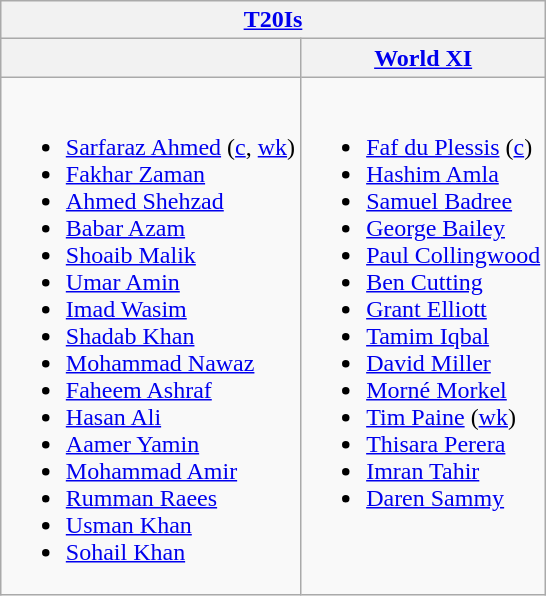<table class="wikitable plainrowheaders " style="text-align:left; margin:auto">
<tr>
<th colspan=2><a href='#'>T20Is</a></th>
</tr>
<tr>
<th></th>
<th><a href='#'>World XI</a></th>
</tr>
<tr style="vertical-align:top">
<td><br><ul><li><a href='#'>Sarfaraz Ahmed</a> (<a href='#'>c</a>, <a href='#'>wk</a>)</li><li><a href='#'>Fakhar Zaman</a></li><li><a href='#'>Ahmed Shehzad</a></li><li><a href='#'>Babar Azam</a></li><li><a href='#'>Shoaib Malik</a></li><li><a href='#'>Umar Amin</a></li><li><a href='#'>Imad Wasim</a></li><li><a href='#'>Shadab Khan</a></li><li><a href='#'>Mohammad Nawaz</a></li><li><a href='#'>Faheem Ashraf</a></li><li><a href='#'>Hasan Ali</a></li><li><a href='#'>Aamer Yamin</a></li><li><a href='#'>Mohammad Amir</a></li><li><a href='#'>Rumman Raees</a></li><li><a href='#'>Usman Khan</a></li><li><a href='#'>Sohail Khan</a></li></ul></td>
<td><br><ul><li><a href='#'>Faf du Plessis</a> (<a href='#'>c</a>)</li><li><a href='#'>Hashim Amla</a></li><li><a href='#'>Samuel Badree</a></li><li><a href='#'>George Bailey</a></li><li><a href='#'>Paul Collingwood</a></li><li><a href='#'>Ben Cutting</a></li><li><a href='#'>Grant Elliott</a></li><li><a href='#'>Tamim Iqbal</a></li><li><a href='#'>David Miller</a></li><li><a href='#'>Morné Morkel</a></li><li><a href='#'>Tim Paine</a> (<a href='#'>wk</a>)</li><li><a href='#'>Thisara Perera</a></li><li><a href='#'>Imran Tahir</a></li><li><a href='#'>Daren Sammy</a></li></ul></td>
</tr>
</table>
